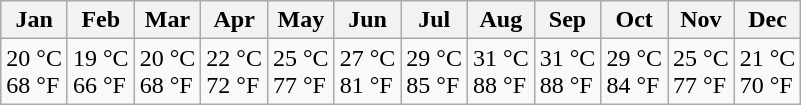<table class="wikitable">
<tr>
<th><strong>Jan</strong></th>
<th><strong>Feb</strong></th>
<th><strong>Mar</strong></th>
<th><strong>Apr</strong></th>
<th><strong>May</strong></th>
<th><strong>Jun</strong></th>
<th><strong>Jul</strong></th>
<th><strong>Aug</strong></th>
<th><strong>Sep</strong></th>
<th><strong>Oct</strong></th>
<th><strong>Nov</strong></th>
<th><strong>Dec</strong></th>
</tr>
<tr>
<td>20 °C<br>68 °F</td>
<td>19 °C<br>66 °F</td>
<td>20 °C<br>68 °F</td>
<td>22 °C<br>72 °F</td>
<td>25 °C<br>77 °F</td>
<td>27 °C<br>81 °F</td>
<td>29 °C<br>85 °F</td>
<td>31 °C<br>88 °F</td>
<td>31 °C<br>88 °F</td>
<td>29 °C<br>84 °F</td>
<td>25 °C<br>77 °F</td>
<td>21 °C<br>70 °F</td>
</tr>
</table>
